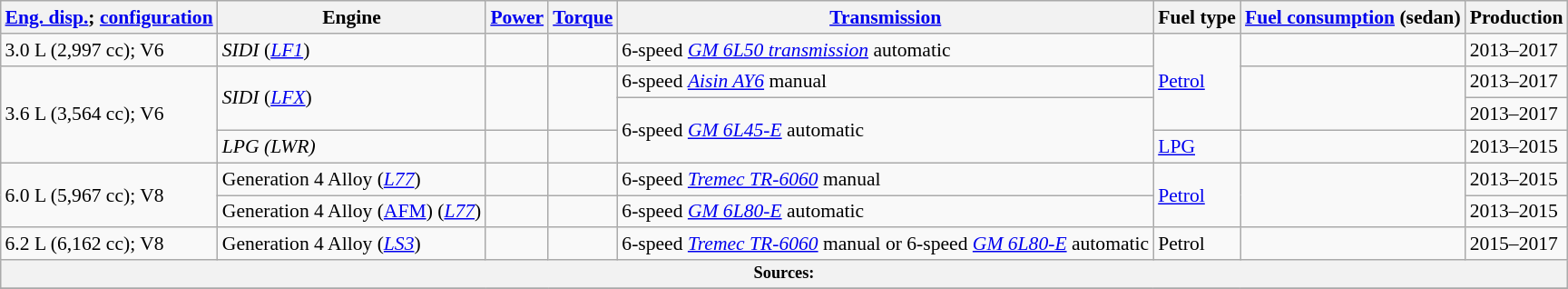<table class="wikitable" style="font-size:90%;margin:1em auto;">
<tr>
<th><a href='#'>Eng. disp.</a>; <a href='#'>configuration</a></th>
<th>Engine</th>
<th><a href='#'>Power</a></th>
<th><a href='#'>Torque</a></th>
<th><a href='#'>Transmission</a></th>
<th>Fuel type</th>
<th><a href='#'>Fuel consumption</a> (sedan)</th>
<th>Production</th>
</tr>
<tr>
<td>3.0 L (2,997 cc); V6</td>
<td><em>SIDI</em> (<em><a href='#'>LF1</a></em>)</td>
<td></td>
<td></td>
<td>6-speed <em><a href='#'>GM 6L50 transmission</a></em> automatic</td>
<td rowspan = "3"><a href='#'>Petrol</a></td>
<td></td>
<td>2013–2017</td>
</tr>
<tr>
<td rowspan = "3">3.6 L (3,564 cc); V6</td>
<td rowspan = "2"><em>SIDI</em> (<em><a href='#'>LFX</a></em>)</td>
<td rowspan = "2"></td>
<td rowspan = "2"></td>
<td>6-speed <em><a href='#'>Aisin AY6</a></em> manual</td>
<td rowspan = "2"></td>
<td>2013–2017</td>
</tr>
<tr>
<td rowspan = "2">6-speed <em><a href='#'>GM 6L45-E</a></em> automatic</td>
<td>2013–2017</td>
</tr>
<tr>
<td><em>LPG (LWR)</em></td>
<td></td>
<td></td>
<td><a href='#'>LPG</a></td>
<td></td>
<td>2013–2015</td>
</tr>
<tr>
<td rowspan = "2">6.0 L (5,967 cc); V8</td>
<td>Generation 4 Alloy (<em><a href='#'>L77</a></em>)</td>
<td></td>
<td></td>
<td>6-speed <em><a href='#'>Tremec TR-6060</a></em> manual</td>
<td rowspan = "2"><a href='#'>Petrol</a></td>
<td rowspan = "2"></td>
<td>2013–2015</td>
</tr>
<tr>
<td>Generation 4 Alloy (<a href='#'>AFM</a>) (<em><a href='#'>L77</a></em>)</td>
<td></td>
<td></td>
<td>6-speed <em><a href='#'>GM 6L80-E</a></em> automatic</td>
<td>2013–2015</td>
</tr>
<tr>
<td>6.2 L (6,162 cc); V8</td>
<td>Generation 4 Alloy (<em><a href='#'>LS3</a></em>)</td>
<td></td>
<td></td>
<td>6-speed <em><a href='#'>Tremec TR-6060</a></em> manual or 6-speed <em><a href='#'>GM 6L80-E</a></em> automatic</td>
<td>Petrol</td>
<td></td>
<td>2015–2017</td>
</tr>
<tr>
<th colspan = "8" style="font-size: 85%">Sources:</th>
</tr>
<tr>
</tr>
</table>
